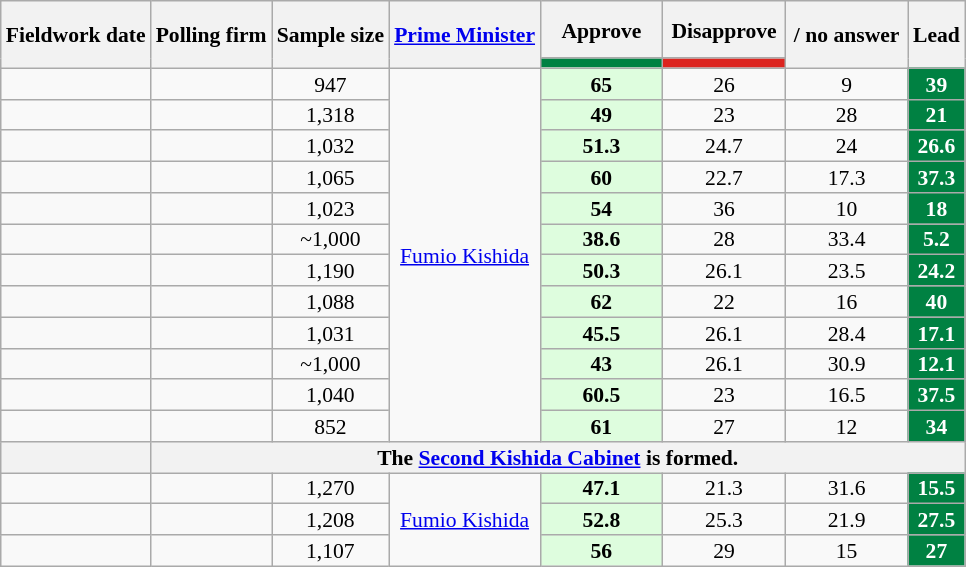<table class="wikitable mw-datatable sortable mw-collapsible mw-collapsed" style="text-align:center;font-size:90%;line-height:14px;">
<tr style="height:38px;">
<th class="unsortable" rowspan="2">Fieldwork date</th>
<th rowspan="2" class="unsortable">Polling firm</th>
<th rowspan="2" class="unsortable">Sample size</th>
<th class="unsortable" rowspan="2"><a href='#'>Prime Minister</a></th>
<th style="width:75px;">Approve</th>
<th style="width:75px;">Disapprove</th>
<th rowspan="2" style="width:75px;"> / no answer</th>
<th class="unsortable" rowspan="2">Lead</th>
</tr>
<tr>
<th style="background:#008142"></th>
<th style="background:#DC241F"></th>
</tr>
<tr>
<td></td>
<td></td>
<td>947</td>
<td rowspan="12"><a href='#'>Fumio Kishida</a></td>
<td style="background:#DEFDDE"><strong>65</strong></td>
<td>26</td>
<td>9</td>
<td style="background:#008142; color:white"><strong>39</strong></td>
</tr>
<tr>
<td></td>
<td></td>
<td>1,318</td>
<td style="background:#DEFDDE"><strong>49</strong></td>
<td>23</td>
<td>28</td>
<td style="background:#008142; color:white"><strong>21</strong></td>
</tr>
<tr>
<td></td>
<td></td>
<td>1,032</td>
<td style="background:#DEFDDE"><strong>51.3</strong></td>
<td>24.7</td>
<td>24</td>
<td style="background:#008142; color:white"><strong>26.6</strong></td>
</tr>
<tr>
<td></td>
<td></td>
<td>1,065</td>
<td style="background:#DEFDDE"><strong>60</strong></td>
<td>22.7</td>
<td>17.3</td>
<td style="background:#008142; color:white"><strong>37.3</strong></td>
</tr>
<tr>
<td></td>
<td></td>
<td>1,023</td>
<td style="background:#DEFDDE"><strong>54</strong></td>
<td>36</td>
<td>10</td>
<td style="background:#008142; color:white"><strong>18</strong></td>
</tr>
<tr>
<td></td>
<td></td>
<td>~1,000</td>
<td style="background:#DEFDDE"><strong>38.6</strong></td>
<td>28</td>
<td>33.4</td>
<td style="background:#008142; color:white"><strong>5.2</strong></td>
</tr>
<tr>
<td></td>
<td></td>
<td>1,190</td>
<td style="background:#DEFDDE"><strong>50.3</strong></td>
<td>26.1</td>
<td>23.5</td>
<td style="background:#008142; color:white"><strong>24.2</strong></td>
</tr>
<tr>
<td></td>
<td></td>
<td>1,088</td>
<td style="background:#DEFDDE"><strong>62</strong></td>
<td>22</td>
<td>16</td>
<td style="background:#008142; color:white"><strong>40</strong></td>
</tr>
<tr>
<td></td>
<td></td>
<td>1,031</td>
<td style="background:#DEFDDE"><strong>45.5</strong></td>
<td>26.1</td>
<td>28.4</td>
<td style="background:#008142; color:white"><strong>17.1</strong></td>
</tr>
<tr>
<td></td>
<td></td>
<td>~1,000</td>
<td style="background:#DEFDDE"><strong>43</strong></td>
<td>26.1</td>
<td>30.9</td>
<td style="background:#008142; color:white"><strong>12.1</strong></td>
</tr>
<tr>
<td></td>
<td></td>
<td>1,040</td>
<td style="background:#DEFDDE"><strong>60.5</strong></td>
<td>23</td>
<td>16.5</td>
<td style="background:#008142; color:white"><strong>37.5</strong></td>
</tr>
<tr>
<td></td>
<td></td>
<td>852</td>
<td style="background:#DEFDDE"><strong>61</strong></td>
<td>27</td>
<td>12</td>
<td style="background:#008142; color:white"><strong>34</strong></td>
</tr>
<tr>
<th></th>
<th colspan="7">The <a href='#'>Second Kishida Cabinet</a> is formed.</th>
</tr>
<tr>
<td></td>
<td></td>
<td>1,270</td>
<td rowspan="13"><a href='#'>Fumio Kishida</a></td>
<td style="background:#DEFDDE"><strong>47.1</strong></td>
<td>21.3</td>
<td>31.6</td>
<td style="background:#008142; color:white"><strong>15.5</strong></td>
</tr>
<tr>
<td></td>
<td></td>
<td>1,208</td>
<td style="background:#DEFDDE"><strong>52.8</strong></td>
<td>25.3</td>
<td>21.9</td>
<td style="background:#008142; color:white"><strong>27.5</strong></td>
</tr>
<tr>
<td></td>
<td></td>
<td>1,107</td>
<td style="background:#DEFDDE"><strong>56</strong></td>
<td>29</td>
<td>15</td>
<td style="background:#008142; color:white"><strong>27</strong></td>
</tr>
</table>
